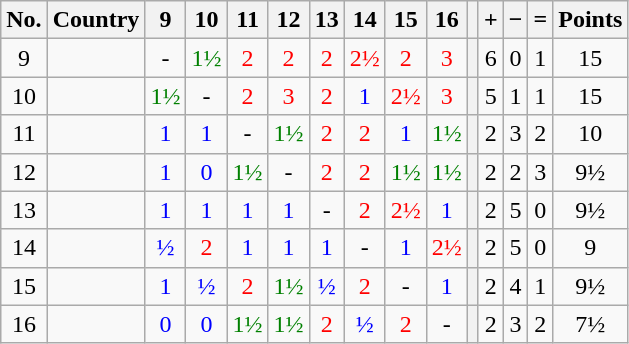<table class="wikitable" style="text-align:center">
<tr>
<th>No.</th>
<th>Country</th>
<th>9</th>
<th>10</th>
<th>11</th>
<th>12</th>
<th>13</th>
<th>14</th>
<th>15</th>
<th>16</th>
<th></th>
<th>+</th>
<th>−</th>
<th>=</th>
<th>Points</th>
</tr>
<tr>
<td>9</td>
<td style="text-align: left"></td>
<td>-</td>
<td style="color:green;">1½</td>
<td style="color:red;">2</td>
<td style="color:red;">2</td>
<td style="color:red;">2</td>
<td style="color:red;">2½</td>
<td style="color:red;">2</td>
<td style="color:red;">3</td>
<th></th>
<td>6</td>
<td>0</td>
<td>1</td>
<td>15</td>
</tr>
<tr>
<td>10</td>
<td style="text-align: left"></td>
<td style="color:green;">1½</td>
<td>-</td>
<td style="color:red;">2</td>
<td style="color:red;">3</td>
<td style="color:red;">2</td>
<td style="color:blue;">1</td>
<td style="color:red;">2½</td>
<td style="color:red;">3</td>
<th></th>
<td>5</td>
<td>1</td>
<td>1</td>
<td>15</td>
</tr>
<tr>
<td>11</td>
<td style="text-align: left"></td>
<td style="color:blue;">1</td>
<td style="color:blue;">1</td>
<td>-</td>
<td style="color:green;">1½</td>
<td style="color:red;">2</td>
<td style="color:red;">2</td>
<td style="color:blue;">1</td>
<td style="color:green;">1½</td>
<th></th>
<td>2</td>
<td>3</td>
<td>2</td>
<td>10</td>
</tr>
<tr>
<td>12</td>
<td style="text-align: left"></td>
<td style="color:blue;">1</td>
<td style="color:blue;">0</td>
<td style="color:green;">1½</td>
<td>-</td>
<td style="color:red;">2</td>
<td style="color:red;">2</td>
<td style="color:green;">1½</td>
<td style="color:green;">1½</td>
<th></th>
<td>2</td>
<td>2</td>
<td>3</td>
<td>9½</td>
</tr>
<tr>
<td>13</td>
<td style="text-align: left"></td>
<td style="color:blue;">1</td>
<td style="color:blue;">1</td>
<td style="color:blue;">1</td>
<td style="color:blue;">1</td>
<td>-</td>
<td style="color:red;">2</td>
<td style="color:red;">2½</td>
<td style="color:blue;">1</td>
<th></th>
<td>2</td>
<td>5</td>
<td>0</td>
<td>9½</td>
</tr>
<tr>
<td>14</td>
<td style="text-align: left"></td>
<td style="color:blue;">½</td>
<td style="color:red;">2</td>
<td style="color:blue;">1</td>
<td style="color:blue;">1</td>
<td style="color:blue;">1</td>
<td>-</td>
<td style="color:blue;">1</td>
<td style="color:red;">2½</td>
<th></th>
<td>2</td>
<td>5</td>
<td>0</td>
<td>9</td>
</tr>
<tr>
<td>15</td>
<td style="text-align: left"></td>
<td style="color:blue;">1</td>
<td style="color:blue;">½</td>
<td style="color:red;">2</td>
<td style="color:green;">1½</td>
<td style="color:blue;">½</td>
<td style="color:red;">2</td>
<td>-</td>
<td style="color:blue;">1</td>
<th></th>
<td>2</td>
<td>4</td>
<td>1</td>
<td>9½</td>
</tr>
<tr>
<td>16</td>
<td style="text-align: left"></td>
<td style="color:blue;">0</td>
<td style="color:blue;">0</td>
<td style="color:green;">1½</td>
<td style="color:green;">1½</td>
<td style="color:red;">2</td>
<td style="color:blue;">½</td>
<td style="color:red;">2</td>
<td>-</td>
<th></th>
<td>2</td>
<td>3</td>
<td>2</td>
<td>7½</td>
</tr>
</table>
